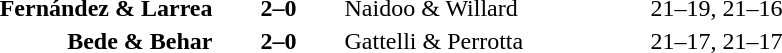<table>
<tr>
<th width=200></th>
<th width=80></th>
<th width=200></th>
<th width=220></th>
</tr>
<tr>
<td align=right><strong>Fernández & Larrea</strong></td>
<td align=center><strong>2–0</strong></td>
<td align=left>Naidoo & Willard</td>
<td>21–19, 21–16</td>
</tr>
<tr>
<td align=right><strong>Bede & Behar</strong></td>
<td align=center><strong>2–0</strong></td>
<td align=left>Gattelli & Perrotta</td>
<td>21–17, 21–17</td>
</tr>
</table>
